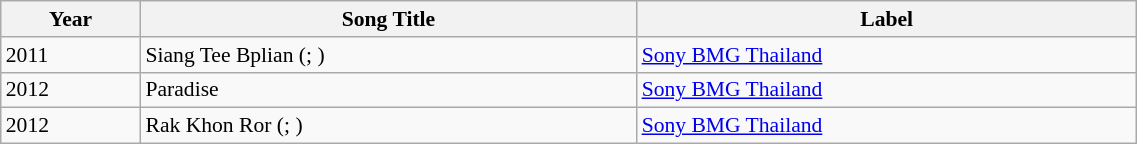<table class="wikitable" style="font-size: 90%;" width=60%>
<tr>
<th>Year</th>
<th>Song Title</th>
<th>Label</th>
</tr>
<tr>
<td>2011</td>
<td>Siang Tee Bplian (; )</td>
<td><a href='#'>Sony BMG Thailand</a></td>
</tr>
<tr>
<td>2012</td>
<td>Paradise</td>
<td><a href='#'>Sony BMG Thailand</a></td>
</tr>
<tr>
<td>2012</td>
<td>Rak Khon Ror (; )</td>
<td><a href='#'>Sony BMG Thailand</a></td>
</tr>
</table>
